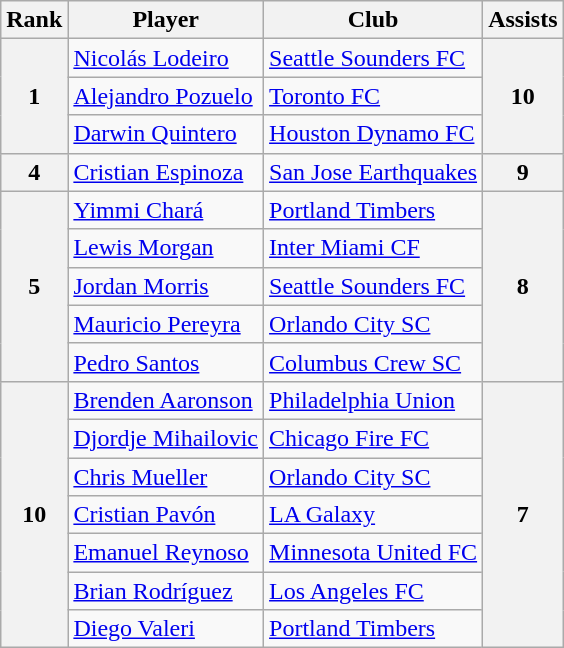<table class="wikitable" style="text-align:center">
<tr>
<th>Rank</th>
<th>Player</th>
<th>Club</th>
<th>Assists</th>
</tr>
<tr>
<th rowspan="3">1</th>
<td align="left"> <a href='#'>Nicolás Lodeiro</a></td>
<td align="left"><a href='#'>Seattle Sounders FC</a></td>
<th rowspan="3">10</th>
</tr>
<tr>
<td align="left"> <a href='#'>Alejandro Pozuelo</a></td>
<td align="left"><a href='#'>Toronto FC</a></td>
</tr>
<tr>
<td align="left"> <a href='#'>Darwin Quintero</a></td>
<td align="left"><a href='#'>Houston Dynamo FC</a></td>
</tr>
<tr>
<th>4</th>
<td align="left"> <a href='#'>Cristian Espinoza</a></td>
<td align="left"><a href='#'>San Jose Earthquakes</a></td>
<th>9</th>
</tr>
<tr>
<th rowspan="5">5</th>
<td align="left"> <a href='#'>Yimmi Chará</a></td>
<td align="left"><a href='#'>Portland Timbers</a></td>
<th rowspan="5">8</th>
</tr>
<tr>
<td align="left"> <a href='#'>Lewis Morgan</a></td>
<td align="left"><a href='#'>Inter Miami CF</a></td>
</tr>
<tr>
<td align="left"> <a href='#'>Jordan Morris</a></td>
<td align="left"><a href='#'>Seattle Sounders FC</a></td>
</tr>
<tr>
<td align="left"> <a href='#'>Mauricio Pereyra</a></td>
<td align="left"><a href='#'>Orlando City SC</a></td>
</tr>
<tr>
<td align="left"> <a href='#'>Pedro Santos</a></td>
<td align="left"><a href='#'>Columbus Crew SC</a></td>
</tr>
<tr>
<th rowspan="7">10</th>
<td align="left"> <a href='#'>Brenden Aaronson</a></td>
<td align="left"><a href='#'>Philadelphia Union</a></td>
<th rowspan="7">7</th>
</tr>
<tr>
<td align="left"> <a href='#'>Djordje Mihailovic</a></td>
<td align="left"><a href='#'>Chicago Fire FC</a></td>
</tr>
<tr>
<td align="left"> <a href='#'>Chris Mueller</a></td>
<td align="left"><a href='#'>Orlando City SC</a></td>
</tr>
<tr>
<td align="left"> <a href='#'>Cristian Pavón</a></td>
<td align="left"><a href='#'>LA Galaxy</a></td>
</tr>
<tr>
<td align="left"> <a href='#'>Emanuel Reynoso</a></td>
<td align="left"><a href='#'>Minnesota United FC</a></td>
</tr>
<tr>
<td align="left"> <a href='#'>Brian Rodríguez</a></td>
<td align="left"><a href='#'>Los Angeles FC</a></td>
</tr>
<tr>
<td align="left"> <a href='#'>Diego Valeri</a></td>
<td align="left"><a href='#'>Portland Timbers</a></td>
</tr>
</table>
